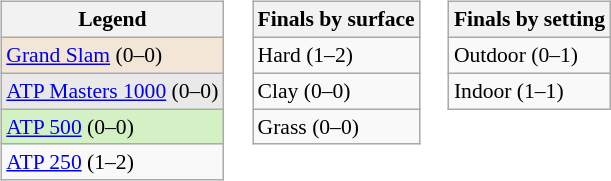<table>
<tr valign="top">
<td><br><table class="wikitable" style=font-size:90%>
<tr>
<th>Legend</th>
</tr>
<tr style="background:#f3e6d7;">
<td><a href='#'>Grand Slam</a> (0–0)</td>
</tr>
<tr style="background:#e9e9e9;">
<td><a href='#'>ATP Masters 1000</a> (0–0)</td>
</tr>
<tr style="background:#d4f1c5;">
<td><a href='#'>ATP 500</a> (0–0)</td>
</tr>
<tr>
<td><a href='#'>ATP 250</a> (1–2)</td>
</tr>
</table>
</td>
<td><br><table class="wikitable" style=font-size:90%>
<tr>
<th>Finals by surface</th>
</tr>
<tr>
<td>Hard (1–2)</td>
</tr>
<tr>
<td>Clay (0–0)</td>
</tr>
<tr>
<td>Grass (0–0)</td>
</tr>
</table>
</td>
<td><br><table class="wikitable" style=font-size:90%>
<tr>
<th>Finals by setting</th>
</tr>
<tr>
<td>Outdoor (0–1)</td>
</tr>
<tr>
<td>Indoor (1–1)</td>
</tr>
</table>
</td>
</tr>
</table>
